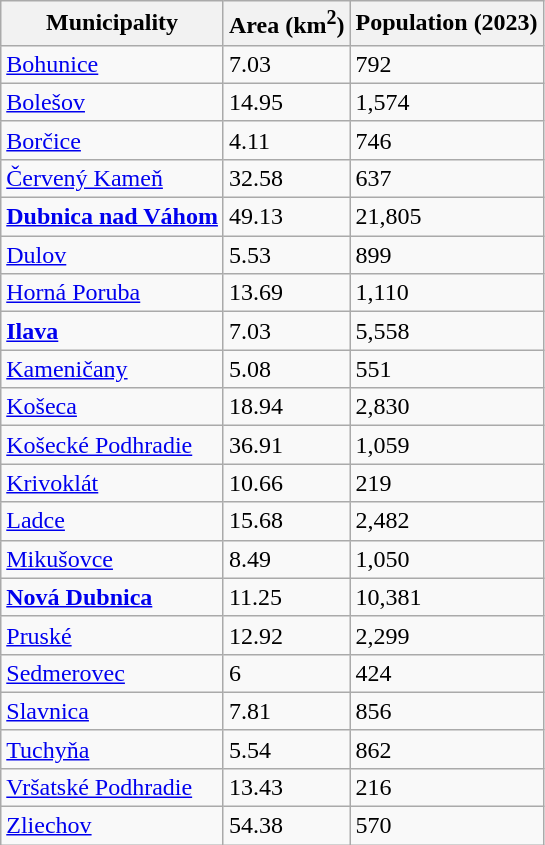<table class="wikitable sortable">
<tr>
<th>Municipality</th>
<th>Area (km<sup>2</sup>)</th>
<th>Population (2023)</th>
</tr>
<tr>
<td><a href='#'>Bohunice</a></td>
<td>7.03</td>
<td>792</td>
</tr>
<tr>
<td><a href='#'>Bolešov</a></td>
<td>14.95</td>
<td>1,574</td>
</tr>
<tr>
<td><a href='#'>Borčice</a></td>
<td>4.11</td>
<td>746</td>
</tr>
<tr>
<td><a href='#'>Červený Kameň</a></td>
<td>32.58</td>
<td>637</td>
</tr>
<tr>
<td><strong><a href='#'>Dubnica nad Váhom</a></strong></td>
<td>49.13</td>
<td>21,805</td>
</tr>
<tr>
<td><a href='#'>Dulov</a></td>
<td>5.53</td>
<td>899</td>
</tr>
<tr>
<td><a href='#'>Horná Poruba</a></td>
<td>13.69</td>
<td>1,110</td>
</tr>
<tr>
<td><strong><a href='#'>Ilava</a></strong></td>
<td>7.03</td>
<td>5,558</td>
</tr>
<tr>
<td><a href='#'>Kameničany</a></td>
<td>5.08</td>
<td>551</td>
</tr>
<tr>
<td><a href='#'>Košeca</a></td>
<td>18.94</td>
<td>2,830</td>
</tr>
<tr>
<td><a href='#'>Košecké Podhradie</a></td>
<td>36.91</td>
<td>1,059</td>
</tr>
<tr>
<td><a href='#'>Krivoklát</a></td>
<td>10.66</td>
<td>219</td>
</tr>
<tr>
<td><a href='#'>Ladce</a></td>
<td>15.68</td>
<td>2,482</td>
</tr>
<tr>
<td><a href='#'>Mikušovce</a></td>
<td>8.49</td>
<td>1,050</td>
</tr>
<tr>
<td><strong><a href='#'>Nová Dubnica</a></strong></td>
<td>11.25</td>
<td>10,381</td>
</tr>
<tr>
<td><a href='#'>Pruské</a></td>
<td>12.92</td>
<td>2,299</td>
</tr>
<tr>
<td><a href='#'>Sedmerovec</a></td>
<td>6</td>
<td>424</td>
</tr>
<tr>
<td><a href='#'>Slavnica</a></td>
<td>7.81</td>
<td>856</td>
</tr>
<tr>
<td><a href='#'>Tuchyňa</a></td>
<td>5.54</td>
<td>862</td>
</tr>
<tr>
<td><a href='#'>Vršatské Podhradie</a></td>
<td>13.43</td>
<td>216</td>
</tr>
<tr>
<td><a href='#'>Zliechov</a></td>
<td>54.38</td>
<td>570</td>
</tr>
</table>
